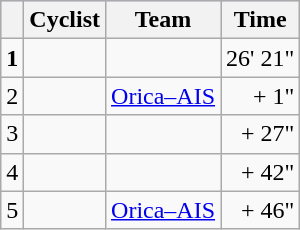<table class="wikitable">
<tr style="background:#ccccff;">
<th></th>
<th>Cyclist</th>
<th>Team</th>
<th>Time</th>
</tr>
<tr>
<td align=center><strong>1</strong></td>
<td></td>
<td></td>
<td align=right>26' 21"</td>
</tr>
<tr>
<td align=center>2</td>
<td></td>
<td><a href='#'>Orica–AIS</a></td>
<td align=right>+ 1"</td>
</tr>
<tr>
<td align=center>3</td>
<td></td>
<td></td>
<td align=right>+ 27"</td>
</tr>
<tr>
<td align=center>4</td>
<td></td>
<td></td>
<td align=right>+ 42"</td>
</tr>
<tr>
<td align=center>5</td>
<td></td>
<td><a href='#'>Orica–AIS</a></td>
<td align=right>+ 46"</td>
</tr>
</table>
